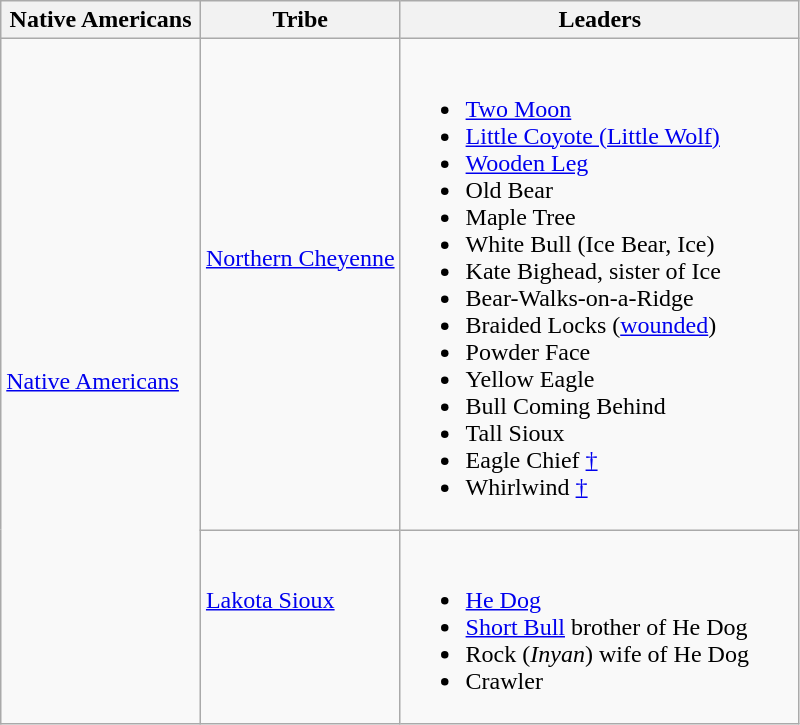<table class="wikitable">
<tr>
<th style="width:25%;">Native Americans</th>
<th style="width:25%;">Tribe</th>
<th>Leaders</th>
</tr>
<tr>
<td rowspan=2><br><a href='#'>Native Americans</a><br>    </td>
<td><a href='#'>Northern Cheyenne</a><br><br>  </td>
<td><br><ul><li><a href='#'>Two Moon</a></li><li><a href='#'>Little Coyote (Little Wolf)</a></li><li><a href='#'>Wooden Leg</a></li><li>Old Bear</li><li>Maple Tree</li><li>White Bull (Ice Bear, Ice)</li><li>Kate Bighead, sister of Ice</li><li>Bear-Walks-on-a-Ridge</li><li>Braided Locks (<a href='#'>wounded</a>)</li><li>Powder Face</li><li>Yellow Eagle</li><li>Bull Coming Behind</li><li>Tall Sioux</li><li>Eagle Chief <a href='#'>†</a></li><li>Whirlwind <a href='#'>†</a></li></ul></td>
</tr>
<tr>
<td><a href='#'>Lakota Sioux</a><br><br>  </td>
<td><br><ul><li><a href='#'>He Dog</a></li><li><a href='#'>Short Bull</a> brother of He Dog</li><li>Rock (<em>Inyan</em>) wife of He Dog</li><li>Crawler</li></ul></td>
</tr>
</table>
